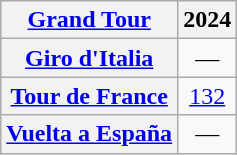<table class="wikitable plainrowheaders">
<tr>
<th scope="col"><a href='#'>Grand Tour</a></th>
<th scope="col">2024</th>
</tr>
<tr style="text-align:center;">
<th scope="row"> <a href='#'>Giro d'Italia</a></th>
<td>—</td>
</tr>
<tr style="text-align:center;">
<th scope="row"> <a href='#'>Tour de France</a></th>
<td><a href='#'>132</a></td>
</tr>
<tr style="text-align:center;">
<th scope="row"> <a href='#'>Vuelta a España</a></th>
<td>—</td>
</tr>
</table>
